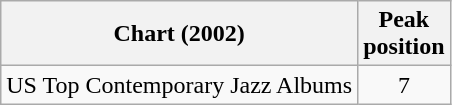<table class="wikitable">
<tr>
<th>Chart (2002)</th>
<th>Peak<br>position</th>
</tr>
<tr>
<td>US Top Contemporary Jazz Albums</td>
<td style="text-align:center">7</td>
</tr>
</table>
